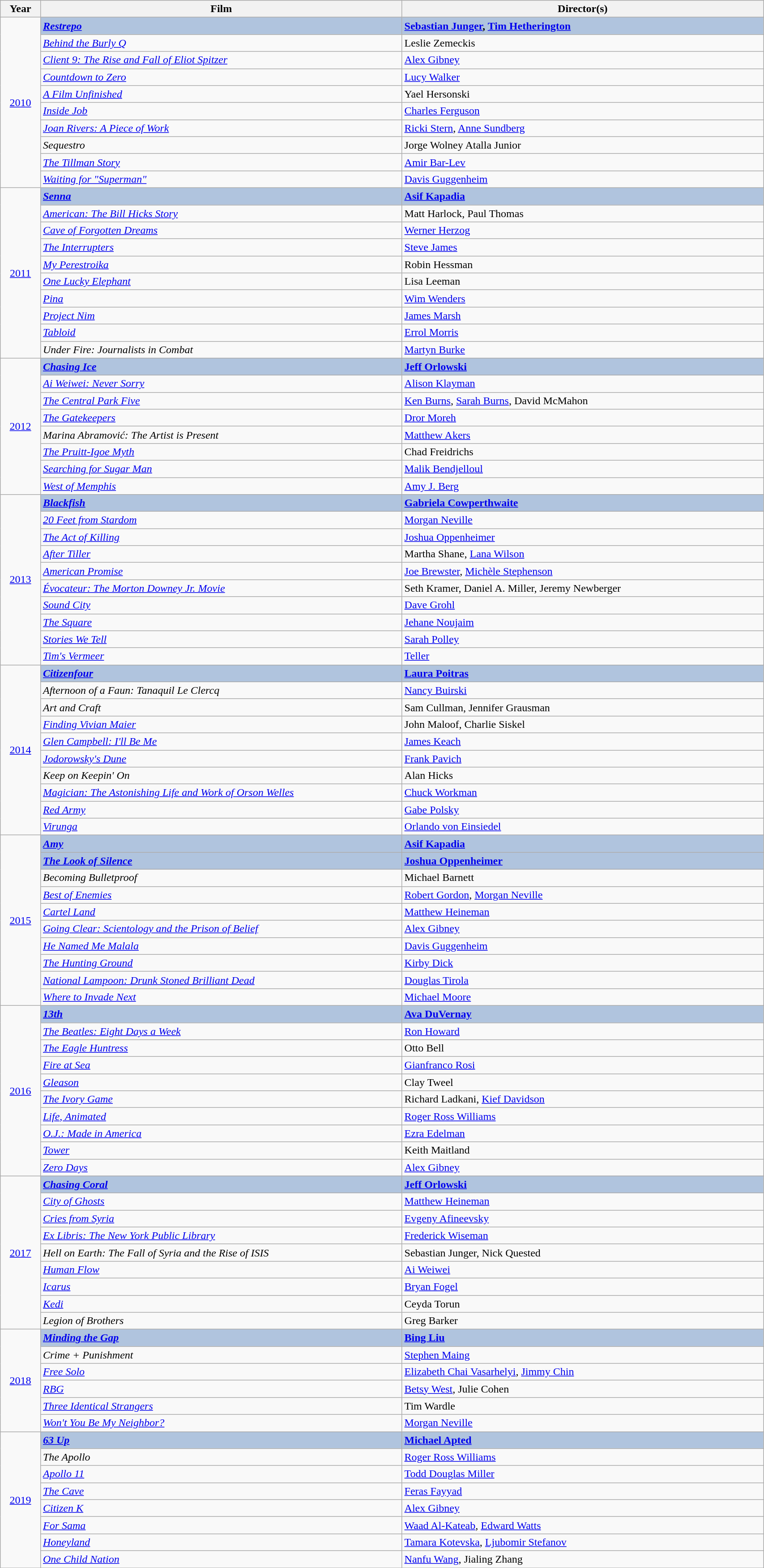<table class="wikitable" width="90%" cellpadding="5">
<tr>
<th width="5%">Year</th>
<th width="45%">Film</th>
<th width="45%">Director(s)</th>
</tr>
<tr>
<td rowspan="10" style="text-align:center;"><a href='#'>2010</a><br></td>
<td style="background:#B0C4DE;"><strong><em><a href='#'>Restrepo</a></em></strong></td>
<td style="background:#B0C4DE;"><strong><a href='#'>Sebastian Junger</a>, <a href='#'>Tim Hetherington</a></strong></td>
</tr>
<tr>
<td><em><a href='#'>Behind the Burly Q</a></em></td>
<td>Leslie Zemeckis</td>
</tr>
<tr>
<td><em><a href='#'>Client 9: The Rise and Fall of Eliot Spitzer</a></em></td>
<td><a href='#'>Alex Gibney</a></td>
</tr>
<tr>
<td><em><a href='#'>Countdown to Zero</a></em></td>
<td><a href='#'>Lucy Walker</a></td>
</tr>
<tr>
<td><em><a href='#'>A Film Unfinished</a></em></td>
<td>Yael Hersonski</td>
</tr>
<tr>
<td><em><a href='#'>Inside Job</a></em></td>
<td><a href='#'>Charles Ferguson</a></td>
</tr>
<tr>
<td><em><a href='#'>Joan Rivers: A Piece of Work</a></em></td>
<td><a href='#'>Ricki Stern</a>, <a href='#'>Anne Sundberg</a></td>
</tr>
<tr>
<td><em>Sequestro</em></td>
<td>Jorge Wolney Atalla Junior</td>
</tr>
<tr>
<td><em><a href='#'>The Tillman Story</a></em></td>
<td><a href='#'>Amir Bar-Lev</a></td>
</tr>
<tr>
<td><em><a href='#'>Waiting for "Superman"</a></em></td>
<td><a href='#'>Davis Guggenheim</a></td>
</tr>
<tr>
<td rowspan="10" style="text-align:center;"><a href='#'>2011</a><br></td>
<td style="background:#B0C4DE;"><strong><em><a href='#'>Senna</a></em></strong></td>
<td style="background:#B0C4DE;"><strong><a href='#'>Asif Kapadia</a></strong></td>
</tr>
<tr>
<td><em><a href='#'>American: The Bill Hicks Story</a></em></td>
<td>Matt Harlock, Paul Thomas</td>
</tr>
<tr>
<td><em><a href='#'>Cave of Forgotten Dreams</a></em></td>
<td><a href='#'>Werner Herzog</a></td>
</tr>
<tr>
<td><em><a href='#'>The Interrupters</a></em></td>
<td><a href='#'>Steve James</a></td>
</tr>
<tr>
<td><em><a href='#'>My Perestroika</a></em></td>
<td>Robin Hessman</td>
</tr>
<tr>
<td><em><a href='#'>One Lucky Elephant</a></em></td>
<td>Lisa Leeman</td>
</tr>
<tr>
<td><em><a href='#'>Pina</a></em></td>
<td><a href='#'>Wim Wenders</a></td>
</tr>
<tr>
<td><em><a href='#'>Project Nim</a></em></td>
<td><a href='#'>James Marsh</a></td>
</tr>
<tr>
<td><em><a href='#'>Tabloid</a></em></td>
<td><a href='#'>Errol Morris</a></td>
</tr>
<tr>
<td><em>Under Fire: Journalists in Combat</em></td>
<td><a href='#'>Martyn Burke</a></td>
</tr>
<tr>
<td rowspan="8" style="text-align:center;"><a href='#'>2012</a><br></td>
<td style="background:#B0C4DE;"><strong><em><a href='#'>Chasing Ice</a></em></strong></td>
<td style="background:#B0C4DE;"><strong><a href='#'>Jeff Orlowski</a></strong></td>
</tr>
<tr>
<td><em><a href='#'>Ai Weiwei: Never Sorry</a></em></td>
<td><a href='#'>Alison Klayman</a></td>
</tr>
<tr>
<td><em><a href='#'>The Central Park Five</a></em></td>
<td><a href='#'>Ken Burns</a>, <a href='#'>Sarah Burns</a>, David McMahon</td>
</tr>
<tr>
<td><em><a href='#'>The Gatekeepers</a></em></td>
<td><a href='#'>Dror Moreh</a></td>
</tr>
<tr>
<td><em>Marina Abramović: The Artist is Present</em></td>
<td><a href='#'>Matthew Akers</a></td>
</tr>
<tr>
<td><em><a href='#'>The Pruitt-Igoe Myth</a></em></td>
<td>Chad Freidrichs</td>
</tr>
<tr>
<td><em><a href='#'>Searching for Sugar Man</a></em></td>
<td><a href='#'>Malik Bendjelloul</a></td>
</tr>
<tr>
<td><em><a href='#'>West of Memphis</a></em></td>
<td><a href='#'>Amy J. Berg</a></td>
</tr>
<tr>
<td rowspan="10" style="text-align:center;"><a href='#'>2013</a><br></td>
<td style="background:#B0C4DE;"><strong><em><a href='#'>Blackfish</a></em></strong></td>
<td style="background:#B0C4DE;"><strong><a href='#'>Gabriela Cowperthwaite</a></strong></td>
</tr>
<tr>
<td><em><a href='#'>20 Feet from Stardom</a></em></td>
<td><a href='#'>Morgan Neville</a></td>
</tr>
<tr>
<td><em><a href='#'>The Act of Killing</a></em></td>
<td><a href='#'>Joshua Oppenheimer</a></td>
</tr>
<tr>
<td><em><a href='#'>After Tiller</a></em></td>
<td>Martha Shane, <a href='#'>Lana Wilson</a></td>
</tr>
<tr>
<td><em><a href='#'>American Promise</a></em></td>
<td><a href='#'>Joe Brewster</a>, <a href='#'>Michèle Stephenson</a></td>
</tr>
<tr>
<td><em><a href='#'>Évocateur: The Morton Downey Jr. Movie</a></em></td>
<td>Seth Kramer, Daniel A. Miller, Jeremy Newberger</td>
</tr>
<tr>
<td><em><a href='#'>Sound City</a></em></td>
<td><a href='#'>Dave Grohl</a></td>
</tr>
<tr>
<td><em><a href='#'>The Square</a></em></td>
<td><a href='#'>Jehane Noujaim</a></td>
</tr>
<tr>
<td><em><a href='#'>Stories We Tell</a></em></td>
<td><a href='#'>Sarah Polley</a></td>
</tr>
<tr>
<td><em><a href='#'>Tim's Vermeer</a></em></td>
<td><a href='#'>Teller</a></td>
</tr>
<tr>
<td rowspan="10" style="text-align:center;"><a href='#'>2014</a><br></td>
<td style="background:#B0C4DE;"><strong><em><a href='#'>Citizenfour</a></em></strong></td>
<td style="background:#B0C4DE;"><strong><a href='#'>Laura Poitras</a></strong></td>
</tr>
<tr>
<td><em>Afternoon of a Faun: Tanaquil Le Clercq</em></td>
<td><a href='#'>Nancy Buirski</a></td>
</tr>
<tr>
<td><em>Art and Craft</em></td>
<td>Sam Cullman, Jennifer Grausman</td>
</tr>
<tr>
<td><em><a href='#'>Finding Vivian Maier</a></em></td>
<td>John Maloof, Charlie Siskel</td>
</tr>
<tr>
<td><em><a href='#'>Glen Campbell: I'll Be Me</a></em></td>
<td><a href='#'>James Keach</a></td>
</tr>
<tr>
<td><em><a href='#'>Jodorowsky's Dune</a></em></td>
<td><a href='#'>Frank Pavich</a></td>
</tr>
<tr>
<td><em>Keep on Keepin' On</em></td>
<td>Alan Hicks</td>
</tr>
<tr>
<td><em><a href='#'>Magician: The Astonishing Life and Work of Orson Welles</a></em></td>
<td><a href='#'>Chuck Workman</a></td>
</tr>
<tr>
<td><em><a href='#'>Red Army</a></em></td>
<td><a href='#'>Gabe Polsky</a></td>
</tr>
<tr>
<td><em><a href='#'>Virunga</a></em></td>
<td><a href='#'>Orlando von Einsiedel</a></td>
</tr>
<tr>
<td rowspan="10" style="text-align:center;"><a href='#'>2015</a><br></td>
<td style="background:#B0C4DE;"><strong><em><a href='#'>Amy</a></em></strong></td>
<td style="background:#B0C4DE;"><strong><a href='#'>Asif Kapadia</a></strong></td>
</tr>
<tr>
<td style="background:#B0C4DE;"><strong><em><a href='#'>The Look of Silence</a></em></strong></td>
<td style="background:#B0C4DE;"><strong><a href='#'>Joshua Oppenheimer</a></strong></td>
</tr>
<tr>
<td><em>Becoming Bulletproof</em></td>
<td>Michael Barnett</td>
</tr>
<tr>
<td><em><a href='#'>Best of Enemies</a></em></td>
<td><a href='#'>Robert Gordon</a>, <a href='#'>Morgan Neville</a></td>
</tr>
<tr>
<td><em><a href='#'>Cartel Land</a></em></td>
<td><a href='#'>Matthew Heineman</a></td>
</tr>
<tr>
<td><em><a href='#'>Going Clear: Scientology and the Prison of Belief</a></em></td>
<td><a href='#'>Alex Gibney</a></td>
</tr>
<tr>
<td><em><a href='#'>He Named Me Malala</a></em></td>
<td><a href='#'>Davis Guggenheim</a></td>
</tr>
<tr>
<td><em><a href='#'>The Hunting Ground</a></em></td>
<td><a href='#'>Kirby Dick</a></td>
</tr>
<tr>
<td><em><a href='#'>National Lampoon: Drunk Stoned Brilliant Dead</a></em></td>
<td><a href='#'>Douglas Tirola</a></td>
</tr>
<tr>
<td><em><a href='#'>Where to Invade Next</a></em></td>
<td><a href='#'>Michael Moore</a></td>
</tr>
<tr>
<td rowspan="10" style="text-align:center;"><a href='#'>2016</a><br></td>
<td style="background:#B0C4DE;"><strong><em><a href='#'>13th</a></em></strong></td>
<td style="background:#B0C4DE;"><strong><a href='#'>Ava DuVernay</a></strong></td>
</tr>
<tr>
<td><em><a href='#'>The Beatles: Eight Days a Week</a></em></td>
<td><a href='#'>Ron Howard</a></td>
</tr>
<tr>
<td><em><a href='#'>The Eagle Huntress</a></em></td>
<td>Otto Bell</td>
</tr>
<tr>
<td><em><a href='#'>Fire at Sea</a></em></td>
<td><a href='#'>Gianfranco Rosi</a></td>
</tr>
<tr>
<td><em><a href='#'>Gleason</a></em></td>
<td>Clay Tweel</td>
</tr>
<tr>
<td><em><a href='#'>The Ivory Game</a></em></td>
<td>Richard Ladkani, <a href='#'>Kief Davidson</a></td>
</tr>
<tr>
<td><em><a href='#'>Life, Animated</a></em></td>
<td><a href='#'>Roger Ross Williams</a></td>
</tr>
<tr>
<td><em><a href='#'>O.J.: Made in America</a></em></td>
<td><a href='#'>Ezra Edelman</a></td>
</tr>
<tr>
<td><em><a href='#'>Tower</a></em></td>
<td>Keith Maitland</td>
</tr>
<tr>
<td><em><a href='#'>Zero Days</a></em></td>
<td><a href='#'>Alex Gibney</a></td>
</tr>
<tr>
<td rowspan="9" style="text-align:center;"><a href='#'>2017</a><br></td>
<td style="background:#B0C4DE;"><strong><em><a href='#'>Chasing Coral</a></em></strong></td>
<td style="background:#B0C4DE;"><strong><a href='#'>Jeff Orlowski</a></strong></td>
</tr>
<tr>
<td><em><a href='#'>City of Ghosts</a></em></td>
<td><a href='#'>Matthew Heineman</a></td>
</tr>
<tr>
<td><em><a href='#'>Cries from Syria</a></em></td>
<td><a href='#'>Evgeny Afineevsky</a></td>
</tr>
<tr>
<td><em><a href='#'>Ex Libris: The New York Public Library</a></em></td>
<td><a href='#'>Frederick Wiseman</a></td>
</tr>
<tr>
<td><em>Hell on Earth: The Fall of Syria and the Rise of ISIS</em></td>
<td>Sebastian Junger, Nick Quested</td>
</tr>
<tr>
<td><em><a href='#'>Human Flow</a></em></td>
<td><a href='#'>Ai Weiwei</a></td>
</tr>
<tr>
<td><em><a href='#'>Icarus</a></em></td>
<td><a href='#'>Bryan Fogel</a></td>
</tr>
<tr>
<td><em><a href='#'>Kedi</a></em></td>
<td>Ceyda Torun</td>
</tr>
<tr>
<td><em>Legion of Brothers</em></td>
<td>Greg Barker</td>
</tr>
<tr>
<td rowspan="6" style="text-align:center;"><a href='#'>2018</a><br></td>
<td style="background:#B0C4DE;"><strong><em><a href='#'>Minding the Gap</a></em></strong></td>
<td style="background:#B0C4DE;"><strong><a href='#'>Bing Liu</a></strong></td>
</tr>
<tr>
<td><em>Crime + Punishment</em></td>
<td><a href='#'>Stephen Maing</a></td>
</tr>
<tr>
<td><em><a href='#'>Free Solo</a></em></td>
<td><a href='#'>Elizabeth Chai Vasarhelyi</a>, <a href='#'>Jimmy Chin</a></td>
</tr>
<tr>
<td><em><a href='#'>RBG</a></em></td>
<td><a href='#'>Betsy West</a>, Julie Cohen</td>
</tr>
<tr>
<td><em><a href='#'>Three Identical Strangers</a></em></td>
<td>Tim Wardle</td>
</tr>
<tr>
<td><em><a href='#'>Won't You Be My Neighbor?</a></em></td>
<td><a href='#'>Morgan Neville</a></td>
</tr>
<tr>
<td rowspan="8" style="text-align:center;"><a href='#'>2019</a><br></td>
<td style="background:#B0C4DE;"><strong><em><a href='#'>63 Up</a></em></strong></td>
<td style="background:#B0C4DE;"><strong><a href='#'>Michael Apted</a></strong></td>
</tr>
<tr>
<td><em>The Apollo</em></td>
<td><a href='#'>Roger Ross Williams</a></td>
</tr>
<tr>
<td><em><a href='#'>Apollo 11</a></em></td>
<td><a href='#'>Todd Douglas Miller</a></td>
</tr>
<tr>
<td><em><a href='#'>The Cave</a></em></td>
<td><a href='#'>Feras Fayyad</a></td>
</tr>
<tr>
<td><em><a href='#'>Citizen K</a></em></td>
<td><a href='#'>Alex Gibney</a></td>
</tr>
<tr>
<td><em><a href='#'>For Sama</a></em></td>
<td><a href='#'>Waad Al-Kateab</a>, <a href='#'>Edward Watts</a></td>
</tr>
<tr>
<td><em><a href='#'>Honeyland</a></em></td>
<td><a href='#'>Tamara Kotevska</a>, <a href='#'>Ljubomir Stefanov</a></td>
</tr>
<tr>
<td><em><a href='#'>One Child Nation</a></em></td>
<td><a href='#'>Nanfu Wang</a>, Jialing Zhang</td>
</tr>
<tr>
</tr>
</table>
